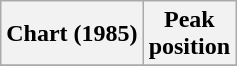<table class="wikitable sortable plainrowheaders" style="text-align:center">
<tr>
<th scope="col">Chart (1985)</th>
<th scope="col">Peak<br>position</th>
</tr>
<tr>
</tr>
</table>
